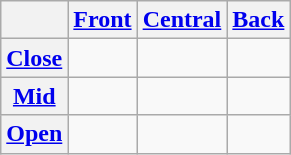<table class="wikitable" style=text-align:center>
<tr>
<th></th>
<th><a href='#'>Front</a></th>
<th><a href='#'>Central</a></th>
<th><a href='#'>Back</a></th>
</tr>
<tr>
<th><a href='#'>Close</a></th>
<td></td>
<td></td>
<td></td>
</tr>
<tr>
<th><a href='#'>Mid</a></th>
<td></td>
<td></td>
<td></td>
</tr>
<tr>
<th><a href='#'>Open</a></th>
<td></td>
<td></td>
<td></td>
</tr>
</table>
